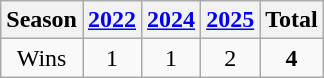<table class="wikitable">
<tr>
<th>Season</th>
<th><a href='#'>2022</a></th>
<th><a href='#'>2024</a></th>
<th><a href='#'>2025</a></th>
<th><strong>Total</strong></th>
</tr>
<tr align="center">
<td>Wins</td>
<td>1</td>
<td>1</td>
<td>2</td>
<td><strong>4</strong></td>
</tr>
</table>
